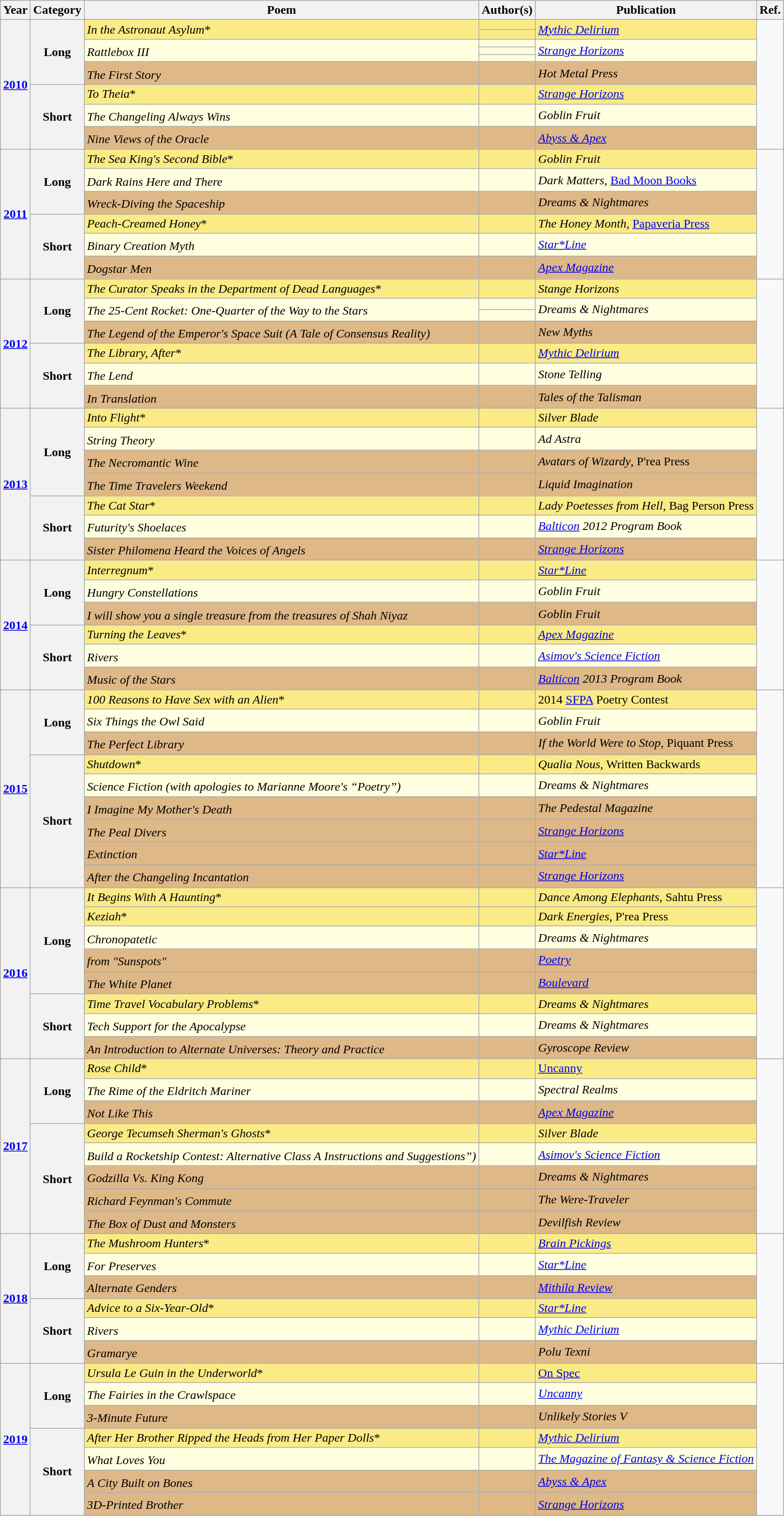<table class="sortable wikitable">
<tr>
<th>Year</th>
<th>Category</th>
<th>Poem</th>
<th>Author(s)</th>
<th>Publication</th>
<th class="unsortable">Ref.</th>
</tr>
<tr bgcolor=#FAEB86>
<th scope="rowgroup" align="center" rowspan="9"><a href='#'>2010</a></th>
<th scope="rowgroup" align="center" rowspan="6">Long</th>
<td rowspan="2"><em>In the Astronaut Asylum</em>*</td>
<td></td>
<td rowspan=2><em><a href='#'>Mythic Delirium</a></em></td>
<td rowspan="9" bgcolor=#F8F9FA></td>
</tr>
<tr bgcolor=#FAEB86>
<td></td>
</tr>
<tr bgcolor=lightyellow>
<td rowspan="3"><em>Rattlebox III</em><sup></sup></td>
<td></td>
<td rowspan="3"><em><a href='#'>Strange Horizons</a></em></td>
</tr>
<tr bgcolor=lightyellow>
<td></td>
</tr>
<tr bgcolor=lightyellow>
<td></td>
</tr>
<tr bgcolor=BurlyWood>
<td><em>The First Story</em><sup></sup></td>
<td></td>
<td><em>Hot Metal Press</em></td>
</tr>
<tr bgcolor=#FAEB86>
<th scope="rowgroup" align="center" rowspan="3">Short</th>
<td><em>To Theia</em>*</td>
<td></td>
<td><em><a href='#'>Strange Horizons</a></em></td>
</tr>
<tr bgcolor=lightyellow>
<td><em>The Changeling Always Wins</em><sup></sup></td>
<td></td>
<td><em>Goblin Fruit</em></td>
</tr>
<tr bgcolor=BurlyWood>
<td><em>Nine Views of the Oracle</em><sup></sup></td>
<td></td>
<td><em><a href='#'>Abyss & Apex</a></em></td>
</tr>
<tr bgcolor=#FAEB86>
<th scope="rowgroup" align="center" rowspan="6"><a href='#'>2011</a></th>
<th scope="rowgroup" align="center" rowspan="3">Long</th>
<td><em>The Sea King's Second Bible</em>*</td>
<td></td>
<td><em>Goblin Fruit</em></td>
<td rowspan="6" bgcolor=#F8F9FA></td>
</tr>
<tr bgcolor=lightyellow>
<td><em>Dark Rains Here and There</em><sup></sup></td>
<td></td>
<td><em>Dark Matters</em>, <a href='#'>Bad Moon Books</a></td>
</tr>
<tr bgcolor=BurlyWood>
<td><em>Wreck-Diving the Spaceship</em><sup></sup></td>
<td></td>
<td><em>Dreams & Nightmares</em></td>
</tr>
<tr bgcolor=#FAEB86>
<th scope="rowgroup" align="center" rowspan="3">Short</th>
<td><em>Peach-Creamed Honey</em>*</td>
<td></td>
<td><em>The Honey Month</em>, <a href='#'>Papaveria Press</a></td>
</tr>
<tr bgcolor=lightyellow>
<td><em>Binary Creation Myth</em><sup></sup></td>
<td></td>
<td><em><a href='#'>Star*Line</a></em></td>
</tr>
<tr bgcolor=BurlyWood>
<td><em>Dogstar Men</em><sup></sup></td>
<td></td>
<td><em><a href='#'>Apex Magazine</a></em></td>
</tr>
<tr bgcolor=#FAEB86>
<th scope="rowgroup" align="center" rowspan="7"><a href='#'>2012</a></th>
<th scope="rowgroup" align="center" rowspan="4">Long</th>
<td><em>The Curator Speaks in the Department of Dead Languages</em>*</td>
<td></td>
<td><em>Stange Horizons</em></td>
<td rowspan="7" bgcolor=#F8F9FA></td>
</tr>
<tr bgcolor=lightyellow>
<td rowspan="2"><em>The 25-Cent Rocket: One-Quarter of the Way to the Stars</em><sup></sup></td>
<td></td>
<td rowspan="2"><em>Dreams & Nightmares</em></td>
</tr>
<tr bgcolor=lightyellow>
<td></td>
</tr>
<tr bgcolor=BurlyWood>
<td><em>The Legend of the Emperor's Space Suit (A Tale of Consensus Reality)</em><sup></sup></td>
<td></td>
<td><em>New Myths</em></td>
</tr>
<tr bgcolor=#FAEB86>
<th scope="rowgroup" align="center" rowspan="3">Short</th>
<td><em>The Library, After</em>*</td>
<td></td>
<td><em><a href='#'>Mythic Delirium</a></em></td>
</tr>
<tr bgcolor=lightyellow>
<td><em>The Lend</em><sup></sup></td>
<td></td>
<td><em>Stone Telling</em></td>
</tr>
<tr bgcolor=BurlyWood>
<td><em>In Translation</em><sup></sup></td>
<td></td>
<td><em>Tales of the Talisman</em></td>
</tr>
<tr bgcolor=#FAEB86>
<th scope="rowgroup" align="center" rowspan="7"><a href='#'>2013</a></th>
<th scope="rowgroup" align="center" rowspan="4">Long</th>
<td><em>Into Flight</em>*</td>
<td></td>
<td><em>Silver Blade</em></td>
<td rowspan="7" bgcolor=#F8F9FA></td>
</tr>
<tr bgcolor=lightyellow>
<td><em>String Theory</em><sup></sup></td>
<td></td>
<td><em>Ad Astra</em></td>
</tr>
<tr bgcolor=BurlyWood>
<td><em>The Necromantic Wine</em><sup></sup></td>
<td></td>
<td><em>Avatars of Wizardy</em>, P'rea Press</td>
</tr>
<tr bgcolor=BurlyWood>
<td><em>The Time Travelers Weekend</em><sup></sup></td>
<td></td>
<td><em>Liquid Imagination</em></td>
</tr>
<tr bgcolor=#FAEB86>
<th scope="rowgroup" align="center" rowspan="3">Short</th>
<td><em>The Cat Star</em>*</td>
<td></td>
<td><em>Lady Poetesses from Hell</em>, Bag Person Press</td>
</tr>
<tr bgcolor=lightyellow>
<td><em>Futurity's Shoelaces</em><sup></sup></td>
<td></td>
<td><em><a href='#'>Balticon</a> 2012 Program Book</em></td>
</tr>
<tr bgcolor=BurlyWood>
<td><em>Sister Philomena Heard the Voices of Angels</em><sup></sup></td>
<td></td>
<td><em><a href='#'>Strange Horizons</a></em></td>
</tr>
<tr bgcolor=#FAEB86>
<th scope="rowgroup" align="center" rowspan="6"><a href='#'>2014</a></th>
<th scope="rowgroup" align="center" rowspan="3">Long</th>
<td><em>Interregnum</em>*</td>
<td></td>
<td><em><a href='#'>Star*Line</a></em></td>
<td rowspan="6" bgcolor=#F8F9FA></td>
</tr>
<tr bgcolor=lightyellow>
<td><em>Hungry Constellations</em><sup></sup></td>
<td></td>
<td><em>Goblin Fruit</em></td>
</tr>
<tr bgcolor=BurlyWood>
<td><em>I will show you a single treasure from the treasures of Shah Niyaz</em><sup></sup></td>
<td></td>
<td><em>Goblin Fruit</em></td>
</tr>
<tr bgcolor=#FAEB86>
<th scope="rowgroup" align="center" rowspan="3">Short</th>
<td><em>Turning the Leaves</em>*</td>
<td></td>
<td><em><a href='#'>Apex Magazine</a></em></td>
</tr>
<tr bgcolor=lightyellow>
<td><em>Rivers</em><sup></sup></td>
<td></td>
<td><em><a href='#'>Asimov's Science Fiction</a></em></td>
</tr>
<tr bgcolor=BurlyWood>
<td><em>Music of the Stars</em><sup></sup></td>
<td></td>
<td><em><a href='#'>Balticon</a> 2013 Program Book</em></td>
</tr>
<tr bgcolor=#FAEB86>
<th scope="rowgroup" align="center" rowspan="9"><a href='#'>2015</a></th>
<th scope="rowgroup" align="center" rowspan="3">Long</th>
<td><em>100 Reasons to Have Sex with an Alien</em>*</td>
<td></td>
<td>2014 <a href='#'>SFPA</a> Poetry Contest</td>
<td rowspan="9" bgcolor=#F8F9FA></td>
</tr>
<tr bgcolor=lightyellow>
<td><em>Six Things the Owl Said</em><sup></sup></td>
<td></td>
<td><em>Goblin Fruit</em></td>
</tr>
<tr bgcolor=BurlyWood>
<td><em>The Perfect Library</em><sup></sup></td>
<td></td>
<td><em>If the World Were to Stop</em>, Piquant Press</td>
</tr>
<tr bgcolor=#FAEB86>
<th scope="rowgroup" align="center" rowspan="6">Short</th>
<td><em>Shutdown</em>*</td>
<td></td>
<td><em>Qualia Nous</em>, Written Backwards</td>
</tr>
<tr bgcolor=lightyellow>
<td><em>Science Fiction (with apologies to Marianne Moore's “Poetry”)</em><sup></sup></td>
<td></td>
<td><em>Dreams & Nightmares</em></td>
</tr>
<tr bgcolor=BurlyWood>
<td><em>I Imagine My Mother's Death</em><sup></sup></td>
<td></td>
<td><em>The Pedestal Magazine</em></td>
</tr>
<tr bgcolor=BurlyWood>
<td><em>The Peal Divers</em><sup></sup></td>
<td></td>
<td><em><a href='#'>Strange Horizons</a></em></td>
</tr>
<tr bgcolor=BurlyWood>
<td><em>Extinction</em><sup></sup></td>
<td></td>
<td><em><a href='#'>Star*Line</a></em></td>
</tr>
<tr bgcolor=BurlyWood>
<td><em>After the Changeling Incantation</em><sup></sup></td>
<td></td>
<td><em><a href='#'>Strange Horizons</a></em></td>
</tr>
<tr bgcolor=#FAEB86>
<th scope="rowgroup" align="center" rowspan="8"><a href='#'>2016</a></th>
<th scope="rowgroup" align="center" rowspan="5">Long</th>
<td><em>It Begins With A Haunting</em>*</td>
<td></td>
<td><em>Dance Among Elephants</em>, Sahtu Press</td>
<td rowspan="8" bgcolor=#F8F9FA></td>
</tr>
<tr bgcolor=#FAEB86>
<td><em>Keziah</em>*</td>
<td></td>
<td><em>Dark Energies</em>, P'rea Press</td>
</tr>
<tr bgcolor=lightyellow>
<td><em>Chronopatetic</em><sup></sup></td>
<td></td>
<td><em>Dreams & Nightmares</em></td>
</tr>
<tr bgcolor=BurlyWood>
<td><em>from "Sunspots"</em><sup></sup></td>
<td></td>
<td><a href='#'><em>Poetry</em></a></td>
</tr>
<tr bgcolor=BurlyWood>
<td><em>The White Planet</em><sup></sup></td>
<td></td>
<td><a href='#'><em>Boulevard</em></a></td>
</tr>
<tr bgcolor=#FAEB86>
<th scope="rowgroup" align="center" rowspan="3">Short</th>
<td><em>Time Travel Vocabulary Problems</em>*</td>
<td></td>
<td><em>Dreams & Nightmares</em></td>
</tr>
<tr bgcolor=lightyellow>
<td><em>Tech Support for the Apocalypse</em><sup></sup></td>
<td></td>
<td><em>Dreams & Nightmares</em></td>
</tr>
<tr bgcolor=BurlyWood>
<td><em>An Introduction to Alternate Universes: Theory and Practice</em><sup></sup></td>
<td></td>
<td><em>Gyroscope Review</em></td>
</tr>
<tr bgcolor=#FAEB86>
<th scope="rowgroup" align="center" rowspan="8"><a href='#'>2017</a></th>
<th scope="rowgroup" align="center" rowspan="3">Long</th>
<td><em>Rose Child</em>*</td>
<td></td>
<td><a href='#'>Uncanny</a></td>
<td rowspan="8" bgcolor=#F8F9FA></td>
</tr>
<tr bgcolor=lightyellow>
<td><em>The Rime of the Eldritch Mariner</em><sup></sup></td>
<td></td>
<td><em>Spectral Realms</em></td>
</tr>
<tr bgcolor=BurlyWood>
<td><em>Not Like This</em><sup></sup></td>
<td></td>
<td><em><a href='#'>Apex Magazine</a></em></td>
</tr>
<tr bgcolor=#FAEB86>
<th scope="rowgroup" align="center" rowspan="5">Short</th>
<td><em>George Tecumseh Sherman's Ghosts</em>*</td>
<td></td>
<td><em>Silver Blade</em></td>
</tr>
<tr bgcolor=lightyellow>
<td><em>Build a Rocketship Contest: Alternative Class A Instructions and Suggestions”)</em><sup></sup></td>
<td></td>
<td><em><a href='#'>Asimov's Science Fiction</a></em></td>
</tr>
<tr bgcolor=BurlyWood>
<td><em>Godzilla Vs. King Kong</em><sup></sup></td>
<td></td>
<td><em>Dreams & Nightmares</em></td>
</tr>
<tr bgcolor=BurlyWood>
<td><em>Richard Feynman's Commute</em><sup></sup></td>
<td></td>
<td><em>The Were-Traveler</em></td>
</tr>
<tr bgcolor=BurlyWood>
<td><em>The Box of Dust and Monsters</em><sup></sup></td>
<td></td>
<td><em>Devilfish Review</em></td>
</tr>
<tr bgcolor=#FAEB86>
<th scope="rowgroup" align="center" rowspan="6"><a href='#'>2018</a></th>
<th scope="rowgroup" align="center" rowspan="3">Long</th>
<td><em>The Mushroom Hunters</em>*</td>
<td></td>
<td><em><a href='#'>Brain Pickings</a></em></td>
<td rowspan="6" bgcolor=#F8F9FA></td>
</tr>
<tr bgcolor=lightyellow>
<td><em>For Preserves</em><sup></sup></td>
<td></td>
<td><em><a href='#'>Star*Line</a></em></td>
</tr>
<tr bgcolor=BurlyWood>
<td><em>Alternate Genders</em><sup></sup></td>
<td></td>
<td><em><a href='#'>Mithila Review</a></em></td>
</tr>
<tr bgcolor=#FAEB86>
<th scope="rowgroup" align="center" rowspan="3">Short</th>
<td><em>Advice to a Six-Year-Old</em>*</td>
<td></td>
<td><em><a href='#'>Star*Line</a></em></td>
</tr>
<tr bgcolor=lightyellow>
<td><em>Rivers</em><sup></sup></td>
<td></td>
<td><em><a href='#'>Mythic Delirium</a></em></td>
</tr>
<tr bgcolor=BurlyWood>
<td><em>Gramarye</em><sup></sup></td>
<td></td>
<td><em>Polu Texni</em></td>
</tr>
<tr bgcolor=#FAEB86>
<th scope="rowgroup" align="center" rowspan="7"><a href='#'>2019</a></th>
<th scope="rowgroup" align="center" rowspan="3">Long</th>
<td><em>Ursula Le Guin in the Underworld</em>*</td>
<td></td>
<td><a href='#'>On Spec</a></td>
<td rowspan="7" bgcolor=#F8F9FA></td>
</tr>
<tr bgcolor=lightyellow>
<td><em>The Fairies in the Crawlspace</em><sup></sup></td>
<td></td>
<td><em><a href='#'>Uncanny</a></em></td>
</tr>
<tr bgcolor=BurlyWood>
<td><em>3-Minute Future</em><sup></sup></td>
<td></td>
<td><em>Unlikely Stories V</em></td>
</tr>
<tr bgcolor=#FAEB86>
<th scope="rowgroup" align="center" rowspan="4">Short</th>
<td><em>After Her Brother Ripped the Heads from Her Paper Dolls</em>*</td>
<td></td>
<td><em><a href='#'>Mythic Delirium</a></em></td>
</tr>
<tr bgcolor=lightyellow>
<td><em>What Loves You</em><sup></sup></td>
<td></td>
<td><em><a href='#'>The Magazine of Fantasy & Science Fiction</a></em></td>
</tr>
<tr bgcolor=BurlyWood>
<td><em>A City Built on Bones</em><sup></sup></td>
<td></td>
<td><em><a href='#'>Abyss & Apex</a></em></td>
</tr>
<tr bgcolor=BurlyWood>
<td><em>3D-Printed Brother</em><sup></sup></td>
<td></td>
<td><em><a href='#'>Strange Horizons</a></em></td>
</tr>
</table>
